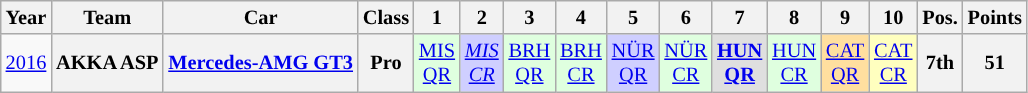<table class="wikitable" style="text-align:center; font-size:85%;">
<tr>
<th>Year</th>
<th>Team</th>
<th>Car</th>
<th>Class</th>
<th>1</th>
<th>2</th>
<th>3</th>
<th>4</th>
<th>5</th>
<th>6</th>
<th>7</th>
<th>8</th>
<th>9</th>
<th>10</th>
<th>Pos.</th>
<th>Points</th>
</tr>
<tr>
<td><a href='#'>2016</a></td>
<th nowrap>AKKA ASP</th>
<th nowrap><a href='#'>Mercedes-AMG GT3</a></th>
<th>Pro</th>
<td style="background:#DFFFDF;"><a href='#'>MIS<br>QR</a><br></td>
<td style="background:#CFCFFF;"><em><a href='#'>MIS<br>CR</a></em><br></td>
<td style="background:#DFFFDF;"><a href='#'>BRH<br>QR</a><br></td>
<td style="background:#DFFFDF;"><a href='#'>BRH<br>CR</a><br></td>
<td style="background:#CFCFFF;"><a href='#'>NÜR<br>QR</a><br></td>
<td style="background:#DFFFDF;"><a href='#'>NÜR<br>CR</a><br></td>
<td style="background:#DFDFDF;"><strong><a href='#'>HUN<br>QR</a></strong><br></td>
<td style="background:#DFFFDF;"><a href='#'>HUN<br>CR</a><br></td>
<td style="background:#FFDF9F;"><a href='#'>CAT<br>QR</a><br></td>
<td style="background:#FFFFBF;"><a href='#'>CAT<br>CR</a><br></td>
<th>7th</th>
<th>51</th>
</tr>
</table>
